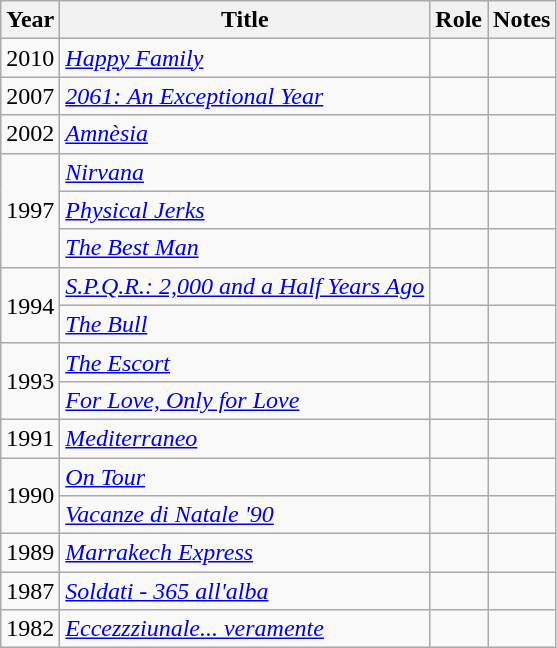<table class="wikitable sortable">
<tr>
<th>Year</th>
<th>Title</th>
<th>Role</th>
<th class="unsortable">Notes</th>
</tr>
<tr>
<td>2010</td>
<td><em><a href='#'>Happy Family</a></em></td>
<td></td>
<td></td>
</tr>
<tr>
<td>2007</td>
<td><em><a href='#'>2061: An Exceptional Year</a></em></td>
<td></td>
<td></td>
</tr>
<tr>
<td>2002</td>
<td><em><a href='#'>Amnèsia</a></em></td>
<td></td>
<td></td>
</tr>
<tr>
<td rowspan=3>1997</td>
<td><em><a href='#'>Nirvana</a></em></td>
<td></td>
<td></td>
</tr>
<tr>
<td><em><a href='#'>Physical Jerks</a></em></td>
<td></td>
<td></td>
</tr>
<tr>
<td><em><a href='#'>The Best Man</a></em></td>
<td></td>
<td></td>
</tr>
<tr>
<td rowspan=2>1994</td>
<td><em><a href='#'>S.P.Q.R.: 2,000 and a Half Years Ago</a></em></td>
<td></td>
<td></td>
</tr>
<tr>
<td><em><a href='#'>The Bull</a></em></td>
<td></td>
<td></td>
</tr>
<tr>
<td rowspan=2>1993</td>
<td><em><a href='#'>The Escort</a></em></td>
<td></td>
<td></td>
</tr>
<tr>
<td><em><a href='#'>For Love, Only for Love</a></em></td>
<td></td>
<td></td>
</tr>
<tr>
<td>1991</td>
<td><em><a href='#'>Mediterraneo</a></em></td>
<td></td>
<td></td>
</tr>
<tr>
<td rowspan=2>1990</td>
<td><em><a href='#'>On Tour</a></em></td>
<td></td>
<td></td>
</tr>
<tr>
<td><em><a href='#'>Vacanze di Natale '90</a></em></td>
<td></td>
<td></td>
</tr>
<tr>
<td>1989</td>
<td><em><a href='#'>Marrakech Express</a></em></td>
<td></td>
<td></td>
</tr>
<tr>
<td>1987</td>
<td><em><a href='#'>Soldati - 365 all'alba</a></em></td>
<td></td>
<td></td>
</tr>
<tr>
<td>1982</td>
<td><em><a href='#'>Eccezzziunale... veramente</a></em></td>
<td></td>
<td></td>
</tr>
</table>
